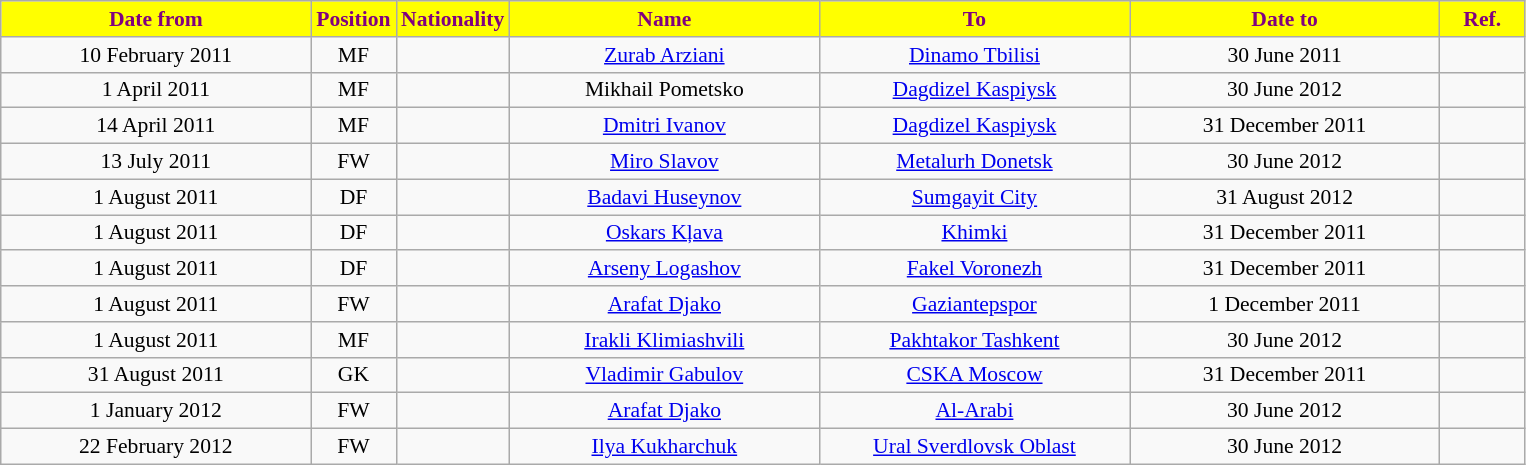<table class="wikitable" style="text-align:center; font-size:90%; ">
<tr>
<th style="background:#ffff00; color:purple; width:200px;">Date from</th>
<th style="background:#ffff00; color:purple; width:50px;">Position</th>
<th style="background:#ffff00; color:purple; width:50px;">Nationality</th>
<th style="background:#ffff00; color:purple; width:200px;">Name</th>
<th style="background:#ffff00; color:purple; width:200px;">To</th>
<th style="background:#ffff00; color:purple; width:200px;">Date to</th>
<th style="background:#ffff00; color:purple; width:50px;">Ref.</th>
</tr>
<tr>
<td>10 February 2011</td>
<td>MF</td>
<td></td>
<td><a href='#'>Zurab Arziani</a></td>
<td><a href='#'>Dinamo Tbilisi</a></td>
<td>30 June 2011</td>
<td></td>
</tr>
<tr>
<td>1 April 2011</td>
<td>MF</td>
<td></td>
<td>Mikhail Pometsko</td>
<td><a href='#'>Dagdizel Kaspiysk</a></td>
<td>30 June 2012</td>
<td></td>
</tr>
<tr>
<td>14 April 2011</td>
<td>MF</td>
<td></td>
<td><a href='#'>Dmitri Ivanov</a></td>
<td><a href='#'>Dagdizel Kaspiysk</a></td>
<td>31 December 2011</td>
<td></td>
</tr>
<tr>
<td>13 July 2011</td>
<td>FW</td>
<td></td>
<td><a href='#'>Miro Slavov</a></td>
<td><a href='#'>Metalurh Donetsk</a></td>
<td>30 June 2012</td>
<td></td>
</tr>
<tr>
<td>1 August 2011</td>
<td>DF</td>
<td></td>
<td><a href='#'>Badavi Huseynov</a></td>
<td><a href='#'>Sumgayit City</a></td>
<td>31 August 2012</td>
<td></td>
</tr>
<tr>
<td>1 August 2011</td>
<td>DF</td>
<td></td>
<td><a href='#'>Oskars Kļava</a></td>
<td><a href='#'>Khimki</a></td>
<td>31 December 2011</td>
<td></td>
</tr>
<tr>
<td>1 August 2011</td>
<td>DF</td>
<td></td>
<td><a href='#'>Arseny Logashov</a></td>
<td><a href='#'>Fakel Voronezh</a></td>
<td>31 December 2011</td>
<td></td>
</tr>
<tr>
<td>1 August 2011</td>
<td>FW</td>
<td></td>
<td><a href='#'>Arafat Djako</a></td>
<td><a href='#'>Gaziantepspor</a></td>
<td>1 December 2011</td>
<td></td>
</tr>
<tr>
<td>1 August 2011</td>
<td>MF</td>
<td></td>
<td><a href='#'>Irakli Klimiashvili</a></td>
<td><a href='#'>Pakhtakor Tashkent</a></td>
<td>30 June 2012</td>
<td></td>
</tr>
<tr>
<td>31 August 2011</td>
<td>GK</td>
<td></td>
<td><a href='#'>Vladimir Gabulov</a></td>
<td><a href='#'>CSKA Moscow</a></td>
<td>31 December 2011</td>
<td></td>
</tr>
<tr>
<td>1 January 2012</td>
<td>FW</td>
<td></td>
<td><a href='#'>Arafat Djako</a></td>
<td><a href='#'>Al-Arabi</a></td>
<td>30 June 2012</td>
<td></td>
</tr>
<tr>
<td>22 February 2012</td>
<td>FW</td>
<td></td>
<td><a href='#'>Ilya Kukharchuk</a></td>
<td><a href='#'>Ural Sverdlovsk Oblast</a></td>
<td>30 June 2012</td>
<td></td>
</tr>
</table>
